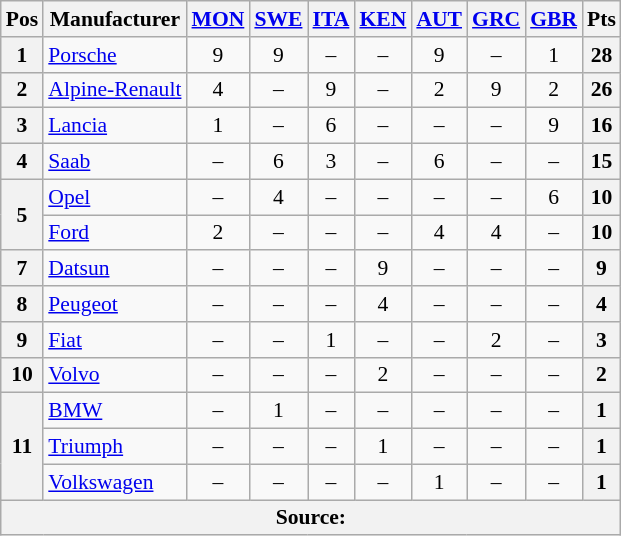<table class="wikitable" style="text-align:center; font-size:90%;">
<tr>
<th>Pos</th>
<th>Manufacturer</th>
<th valign="top"><a href='#'>MON</a><br></th>
<th valign="top"><a href='#'>SWE</a><br></th>
<th valign="top"><a href='#'>ITA</a><br></th>
<th valign="top"><a href='#'>KEN</a><br></th>
<th valign="top"><a href='#'>AUT</a><br></th>
<th valign="top"><a href='#'>GRC</a><br></th>
<th valign="top"><a href='#'>GBR</a><br></th>
<th>Pts</th>
</tr>
<tr>
<th>1</th>
<td align="left"> <a href='#'>Porsche</a></td>
<td>9</td>
<td>9</td>
<td>–</td>
<td>–</td>
<td>9</td>
<td>–</td>
<td>1</td>
<th>28</th>
</tr>
<tr>
<th>2</th>
<td align="left"> <a href='#'>Alpine-Renault</a></td>
<td>4</td>
<td>–</td>
<td>9</td>
<td>–</td>
<td>2</td>
<td>9</td>
<td>2</td>
<th>26</th>
</tr>
<tr>
<th>3</th>
<td align="left"> <a href='#'>Lancia</a></td>
<td>1</td>
<td>–</td>
<td>6</td>
<td>–</td>
<td>–</td>
<td>–</td>
<td>9</td>
<th>16</th>
</tr>
<tr>
<th>4</th>
<td align="left"> <a href='#'>Saab</a></td>
<td>–</td>
<td>6</td>
<td>3</td>
<td>–</td>
<td>6</td>
<td>–</td>
<td>–</td>
<th>15</th>
</tr>
<tr>
<th rowspan="2">5</th>
<td align="left"> <a href='#'>Opel</a></td>
<td>–</td>
<td>4</td>
<td>–</td>
<td>–</td>
<td>–</td>
<td>–</td>
<td>6</td>
<th>10</th>
</tr>
<tr>
<td align="left"> <a href='#'>Ford</a></td>
<td>2</td>
<td>–</td>
<td>–</td>
<td>–</td>
<td>4</td>
<td>4</td>
<td>–</td>
<th>10</th>
</tr>
<tr>
<th>7</th>
<td align="left"> <a href='#'>Datsun</a></td>
<td>–</td>
<td>–</td>
<td>–</td>
<td>9</td>
<td>–</td>
<td>–</td>
<td>–</td>
<th>9</th>
</tr>
<tr>
<th>8</th>
<td align="left"> <a href='#'>Peugeot</a></td>
<td>–</td>
<td>–</td>
<td>–</td>
<td>4</td>
<td>–</td>
<td>–</td>
<td>–</td>
<th>4</th>
</tr>
<tr>
<th>9</th>
<td align="left"> <a href='#'>Fiat</a></td>
<td>–</td>
<td>–</td>
<td>1</td>
<td>–</td>
<td>–</td>
<td>2</td>
<td>–</td>
<th>3</th>
</tr>
<tr>
<th>10</th>
<td align="left"> <a href='#'>Volvo</a></td>
<td>–</td>
<td>–</td>
<td>–</td>
<td>2</td>
<td>–</td>
<td>–</td>
<td>–</td>
<th>2</th>
</tr>
<tr>
<th rowspan="3">11</th>
<td align="left"> <a href='#'>BMW</a></td>
<td>–</td>
<td>1</td>
<td>–</td>
<td>–</td>
<td>–</td>
<td>–</td>
<td>–</td>
<th>1</th>
</tr>
<tr>
<td align="left"> <a href='#'>Triumph</a></td>
<td>–</td>
<td>–</td>
<td>–</td>
<td>1</td>
<td>–</td>
<td>–</td>
<td>–</td>
<th>1</th>
</tr>
<tr>
<td align="left"> <a href='#'>Volkswagen</a></td>
<td>–</td>
<td>–</td>
<td>–</td>
<td>–</td>
<td>1</td>
<td>–</td>
<td>–</td>
<th>1</th>
</tr>
<tr>
<th colspan="10">Source:</th>
</tr>
</table>
